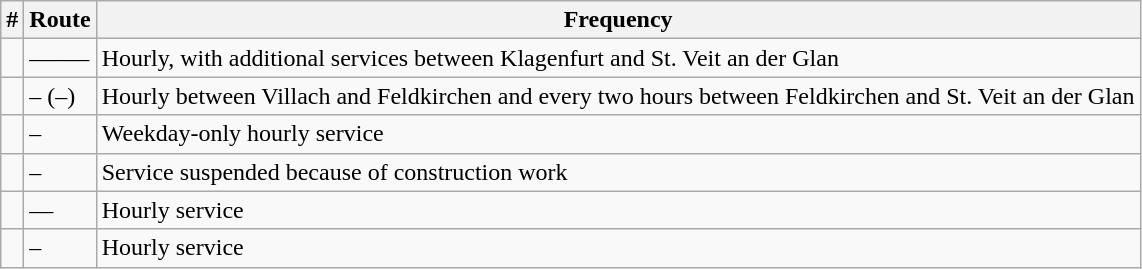<table class="wikitable">
<tr>
<th>#</th>
<th>Route</th>
<th>Frequency</th>
</tr>
<tr>
<td></td>
<td>–––––</td>
<td>Hourly, with additional services between Klagenfurt and St. Veit an der Glan</td>
</tr>
<tr>
<td></td>
<td>– (–)</td>
<td>Hourly between Villach and Feldkirchen and every two hours between Feldkirchen and St. Veit an der Glan</td>
</tr>
<tr>
<td></td>
<td>–</td>
<td>Weekday-only hourly service</td>
</tr>
<tr>
<td></td>
<td>–</td>
<td>Service suspended because of construction work</td>
</tr>
<tr>
<td></td>
<td>––</td>
<td>Hourly service</td>
</tr>
<tr>
<td></td>
<td>–</td>
<td>Hourly service</td>
</tr>
</table>
